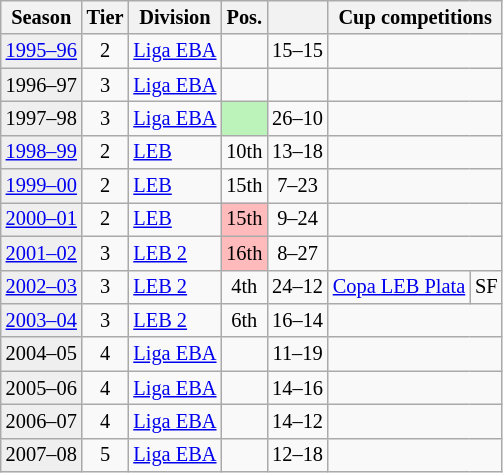<table class="wikitable" style="font-size:85%; text-align:center">
<tr>
<th>Season</th>
<th>Tier</th>
<th>Division</th>
<th>Pos.</th>
<th></th>
<th colspan=2>Cup competitions</th>
</tr>
<tr>
<td bgcolor=#efefef><a href='#'>1995–96</a></td>
<td>2</td>
<td align=left><a href='#'>Liga EBA</a></td>
<td></td>
<td>15–15</td>
<td colspan=2></td>
</tr>
<tr>
<td bgcolor=#efefef>1996–97</td>
<td>3</td>
<td align=left><a href='#'>Liga EBA</a></td>
<td></td>
<td></td>
<td colspan=2></td>
</tr>
<tr>
<td bgcolor=#efefef>1997–98</td>
<td>3</td>
<td align=left><a href='#'>Liga EBA</a></td>
<td bgcolor=#BBF3BB></td>
<td>26–10</td>
<td colspan=2></td>
</tr>
<tr>
<td bgcolor=#efefef><a href='#'>1998–99</a></td>
<td>2</td>
<td align=left><a href='#'>LEB</a></td>
<td>10th</td>
<td>13–18</td>
<td colspan=2></td>
</tr>
<tr>
<td bgcolor=#efefef><a href='#'>1999–00</a></td>
<td>2</td>
<td align=left><a href='#'>LEB</a></td>
<td>15th</td>
<td>7–23</td>
<td colspan=2></td>
</tr>
<tr>
<td bgcolor=#efefef><a href='#'>2000–01</a></td>
<td>2</td>
<td align=left><a href='#'>LEB</a></td>
<td bgcolor=#FFBBBB>15th</td>
<td>9–24</td>
<td colspan=2></td>
</tr>
<tr>
<td bgcolor=#efefef><a href='#'>2001–02</a></td>
<td>3</td>
<td align=left><a href='#'>LEB 2</a></td>
<td bgcolor=#FFBBBB>16th</td>
<td>8–27</td>
<td colspan=2></td>
</tr>
<tr>
<td bgcolor=#efefef><a href='#'>2002–03</a></td>
<td>3</td>
<td align=left><a href='#'>LEB 2</a></td>
<td>4th</td>
<td>24–12</td>
<td align=left><a href='#'>Copa LEB Plata</a></td>
<td>SF</td>
</tr>
<tr>
<td bgcolor=#efefef><a href='#'>2003–04</a></td>
<td>3</td>
<td align=left><a href='#'>LEB 2</a></td>
<td>6th</td>
<td>16–14</td>
<td colspan=2></td>
</tr>
<tr>
<td bgcolor=#efefef>2004–05</td>
<td>4</td>
<td align=left><a href='#'>Liga EBA</a></td>
<td></td>
<td>11–19</td>
<td colspan=2></td>
</tr>
<tr>
<td bgcolor=#efefef>2005–06</td>
<td>4</td>
<td align=left><a href='#'>Liga EBA</a></td>
<td></td>
<td>14–16</td>
<td colspan=2></td>
</tr>
<tr>
<td bgcolor=#efefef>2006–07</td>
<td>4</td>
<td align=left><a href='#'>Liga EBA</a></td>
<td></td>
<td>14–12</td>
<td colspan=2></td>
</tr>
<tr>
<td bgcolor=#efefef>2007–08</td>
<td>5</td>
<td align=left><a href='#'>Liga EBA</a></td>
<td></td>
<td>12–18</td>
<td colspan=2></td>
</tr>
</table>
